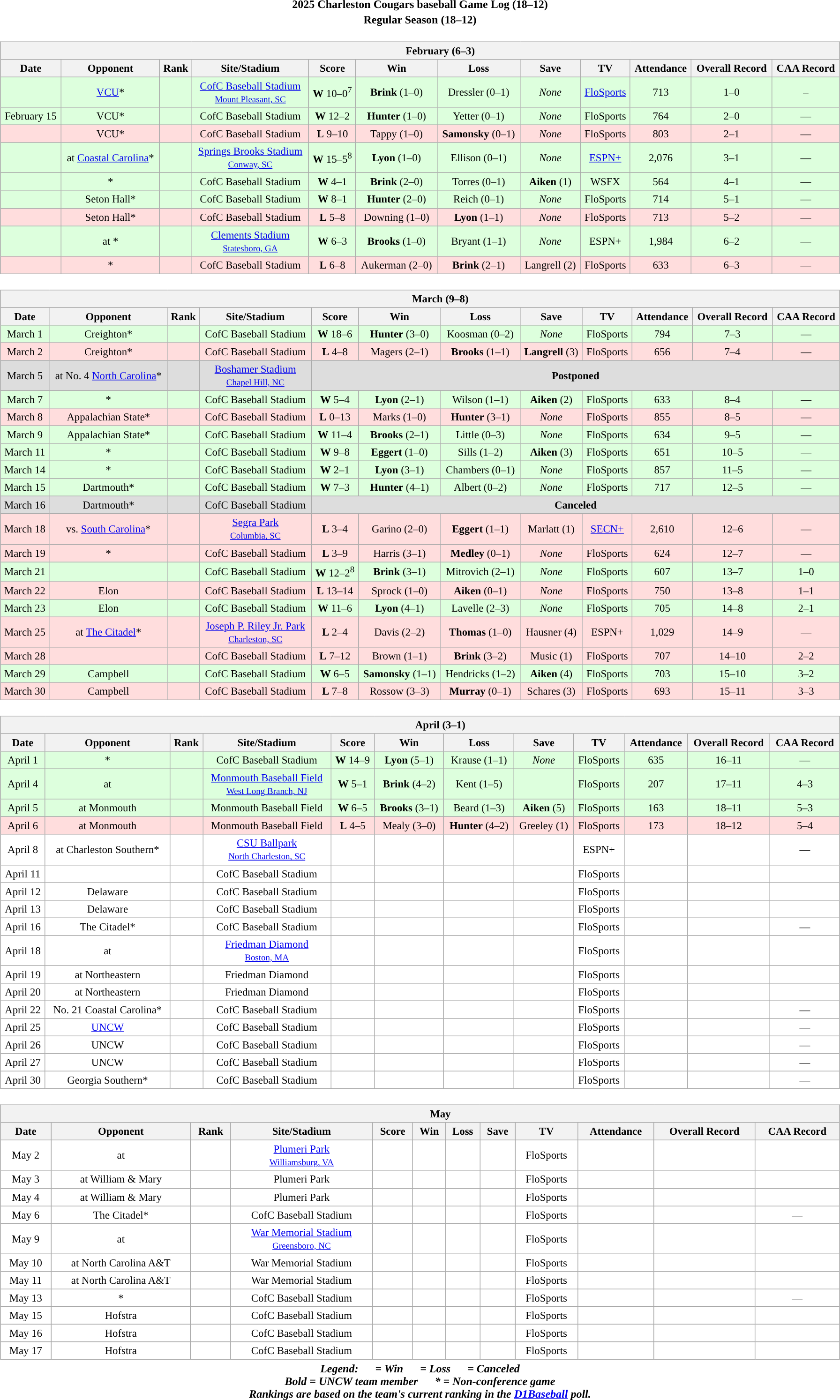<table class="toccolours" width=95% style="clear:both; margin:1.5em auto; text-align:center;">
<tr>
<th colspan=2>2025 Charleston Cougars baseball Game Log (18–12)</th>
</tr>
<tr>
<th colspan=2>Regular Season (18–12)</th>
</tr>
<tr valign="top">
<td><br><table class="wikitable collapsible collapsed" style="margin:auto; width:100%; text-align:center; font-size:95%">
<tr>
<th colspan=12 style="padding-left:4em;">February (6–3)</th>
</tr>
<tr>
<th>Date</th>
<th>Opponent</th>
<th>Rank</th>
<th>Site/Stadium</th>
<th>Score</th>
<th>Win</th>
<th>Loss</th>
<th>Save</th>
<th>TV</th>
<th>Attendance</th>
<th>Overall Record</th>
<th>CAA Record</th>
</tr>
<tr align="center" bgcolor="ddffdd">
<td></td>
<td><a href='#'>VCU</a>*</td>
<td></td>
<td><a href='#'>CofC Baseball Stadium</a><br><small><a href='#'>Mount Pleasant, SC</a></small></td>
<td><strong>W</strong> 10–0<sup>7</sup></td>
<td><strong>Brink</strong> (1–0)</td>
<td>Dressler (0–1)</td>
<td><em>None</em></td>
<td><a href='#'>FloSports</a></td>
<td>713</td>
<td>1–0</td>
<td>–</td>
</tr>
<tr align="center" bgcolor="ddffdd">
<td {{nowrap>February 15</td>
<td>VCU*</td>
<td></td>
<td>CofC Baseball Stadium</td>
<td><strong>W</strong> 12–2</td>
<td><strong>Hunter</strong> (1–0)</td>
<td>Yetter (0–1)</td>
<td><em>None</em></td>
<td>FloSports</td>
<td>764</td>
<td>2–0</td>
<td>—</td>
</tr>
<tr align="center" bgcolor="ffdddd">
<td></td>
<td>VCU*</td>
<td></td>
<td>CofC Baseball Stadium</td>
<td><strong>L</strong> 9–10</td>
<td>Tappy (1–0)</td>
<td><strong>Samonsky</strong> (0–1)</td>
<td><em>None</em></td>
<td>FloSports</td>
<td>803</td>
<td>2–1</td>
<td>—</td>
</tr>
<tr align="center" bgcolor="ddffdd">
<td></td>
<td>at <a href='#'>Coastal Carolina</a>*</td>
<td></td>
<td><a href='#'>Springs Brooks Stadium</a><br><small><a href='#'>Conway, SC</a></small></td>
<td><strong>W</strong> 15–5<sup>8</sup></td>
<td><strong>Lyon</strong> (1–0)</td>
<td>Ellison (0–1)</td>
<td><em>None</em></td>
<td><a href='#'>ESPN+</a></td>
<td>2,076</td>
<td>3–1</td>
<td>—</td>
</tr>
<tr align="center" bgcolor="ddffdd">
<td></td>
<td>*</td>
<td></td>
<td>CofC Baseball Stadium</td>
<td><strong>W</strong> 4–1</td>
<td><strong>Brink</strong> (2–0)</td>
<td>Torres (0–1)</td>
<td><strong>Aiken</strong> (1)</td>
<td>WSFX</td>
<td>564</td>
<td>4–1</td>
<td>—</td>
</tr>
<tr align="center" bgcolor="ddffdd">
<td></td>
<td>Seton Hall*</td>
<td></td>
<td>CofC Baseball Stadium</td>
<td><strong>W</strong> 8–1</td>
<td><strong>Hunter</strong> (2–0)</td>
<td>Reich (0–1)</td>
<td><em>None</em></td>
<td>FloSports</td>
<td>714</td>
<td>5–1</td>
<td>—</td>
</tr>
<tr align="center" bgcolor="ffdddd">
<td></td>
<td>Seton Hall*</td>
<td></td>
<td>CofC Baseball Stadium</td>
<td><strong>L</strong> 5–8</td>
<td>Downing (1–0)</td>
<td><strong>Lyon</strong> (1–1)</td>
<td><em>None</em></td>
<td>FloSports</td>
<td>713</td>
<td>5–2</td>
<td>—</td>
</tr>
<tr align="center" bgcolor="ddffdd">
<td></td>
<td>at *</td>
<td></td>
<td><a href='#'>Clements Stadium</a><br><small><a href='#'>Statesboro, GA</a></small></td>
<td><strong>W</strong> 6–3</td>
<td><strong>Brooks</strong> (1–0)</td>
<td>Bryant (1–1)</td>
<td><em>None</em></td>
<td>ESPN+</td>
<td>1,984</td>
<td>6–2</td>
<td>—</td>
</tr>
<tr align="center" bgcolor="ffdddd">
<td></td>
<td>*</td>
<td></td>
<td>CofC Baseball Stadium</td>
<td><strong>L</strong> 6–8</td>
<td>Aukerman (2–0)</td>
<td><strong>Brink</strong> (2–1)</td>
<td>Langrell (2)</td>
<td>FloSports</td>
<td>633</td>
<td>6–3</td>
<td>—</td>
</tr>
</table>
</td>
</tr>
<tr>
<td><br><table class="wikitable collapsible collapsed" style="margin:auto; width:100%; text-align:center; font-size:95%">
<tr>
<th colspan=12 style="padding-left:4em;">March (9–8)</th>
</tr>
<tr>
<th>Date</th>
<th>Opponent</th>
<th>Rank</th>
<th>Site/Stadium</th>
<th>Score</th>
<th>Win</th>
<th>Loss</th>
<th>Save</th>
<th>TV</th>
<th>Attendance</th>
<th>Overall Record</th>
<th>CAA Record</th>
</tr>
<tr align="center" bgcolor="ddffdd">
<td>March 1</td>
<td>Creighton*</td>
<td></td>
<td>CofC Baseball Stadium</td>
<td><strong>W</strong> 18–6</td>
<td><strong>Hunter</strong> (3–0)</td>
<td>Koosman (0–2)</td>
<td><em>None</em></td>
<td>FloSports</td>
<td>794</td>
<td>7–3</td>
<td>—</td>
</tr>
<tr align="center" bgcolor="ffdddd">
<td>March 2</td>
<td>Creighton*</td>
<td></td>
<td>CofC Baseball Stadium</td>
<td><strong>L</strong> 4–8</td>
<td>Magers (2–1)</td>
<td><strong>Brooks</strong> (1–1)</td>
<td><strong>Langrell</strong> (3)</td>
<td>FloSports</td>
<td>656</td>
<td>7–4</td>
<td>—</td>
</tr>
<tr align="center" bgcolor="dddddd">
<td>March 5</td>
<td>at No. 4 <a href='#'>North Carolina</a>*</td>
<td></td>
<td><a href='#'>Boshamer Stadium</a><br><small><a href='#'>Chapel Hill, NC</a></small></td>
<td colspan="8"><strong>Postponed</strong></td>
</tr>
<tr align="center" bgcolor="ddffdd">
<td>March 7</td>
<td>*</td>
<td></td>
<td>CofC Baseball Stadium</td>
<td><strong>W</strong> 5–4</td>
<td><strong>Lyon</strong> (2–1)</td>
<td>Wilson (1–1)</td>
<td><strong>Aiken</strong> (2)</td>
<td>FloSports</td>
<td>633</td>
<td>8–4</td>
<td>—</td>
</tr>
<tr align="center" bgcolor="ffdddd">
<td>March 8</td>
<td>Appalachian State*</td>
<td></td>
<td>CofC Baseball Stadium</td>
<td><strong>L</strong> 0–13</td>
<td>Marks (1–0)</td>
<td><strong>Hunter</strong> (3–1)</td>
<td><em>None</em></td>
<td>FloSports</td>
<td>855</td>
<td>8–5</td>
<td>—</td>
</tr>
<tr align="center" bgcolor="ddffdd">
<td>March 9</td>
<td>Appalachian State*</td>
<td></td>
<td>CofC Baseball Stadium</td>
<td><strong>W</strong> 11–4</td>
<td><strong>Brooks</strong> (2–1)</td>
<td>Little (0–3)</td>
<td><em>None</em></td>
<td>FloSports</td>
<td>634</td>
<td>9–5</td>
<td>—</td>
</tr>
<tr align="center" bgcolor="ddffdd">
<td>March 11</td>
<td>*</td>
<td></td>
<td>CofC Baseball Stadium</td>
<td><strong>W</strong> 9–8</td>
<td><strong>Eggert</strong> (1–0)</td>
<td>Sills (1–2)</td>
<td><strong>Aiken</strong> (3)</td>
<td>FloSports</td>
<td>651</td>
<td>10–5</td>
<td>—</td>
</tr>
<tr align="center" bgcolor="ddffdd">
<td>March 14</td>
<td>*</td>
<td></td>
<td>CofC Baseball Stadium</td>
<td><strong>W</strong> 2–1</td>
<td><strong>Lyon</strong> (3–1)</td>
<td>Chambers (0–1)</td>
<td><em>None</em></td>
<td>FloSports</td>
<td>857</td>
<td>11–5</td>
<td>—</td>
</tr>
<tr align="center" bgcolor="ddffdd">
<td>March 15</td>
<td>Dartmouth*</td>
<td></td>
<td>CofC Baseball Stadium</td>
<td><strong>W</strong> 7–3</td>
<td><strong>Hunter</strong> (4–1)</td>
<td>Albert (0–2)</td>
<td><em>None</em></td>
<td>FloSports</td>
<td>717</td>
<td>12–5</td>
<td>—</td>
</tr>
<tr align="center" bgcolor="dddddd">
<td>March 16</td>
<td>Dartmouth*</td>
<td></td>
<td>CofC Baseball Stadium</td>
<td colspan="8"><strong>Canceled</strong></td>
</tr>
<tr align="center" bgcolor="ffdddd">
<td>March 18</td>
<td>vs. <a href='#'>South Carolina</a>*</td>
<td></td>
<td><a href='#'>Segra Park</a><br><small><a href='#'>Columbia, SC</a></small></td>
<td><strong>L</strong> 3–4</td>
<td>Garino (2–0)</td>
<td><strong>Eggert</strong> (1–1)</td>
<td>Marlatt (1)</td>
<td><a href='#'>SECN+</a></td>
<td>2,610</td>
<td>12–6</td>
<td>—</td>
</tr>
<tr align="center" bgcolor="ffdddd">
<td>March 19</td>
<td>*</td>
<td></td>
<td>CofC Baseball Stadium</td>
<td><strong>L</strong> 3–9</td>
<td>Harris (3–1)</td>
<td><strong>Medley</strong> (0–1)</td>
<td><em>None</em></td>
<td>FloSports</td>
<td>624</td>
<td>12–7</td>
<td>—</td>
</tr>
<tr align="center" bgcolor="ddffdd">
<td>March 21</td>
<td></td>
<td></td>
<td>CofC Baseball Stadium</td>
<td><strong>W</strong> 12–2<sup>8</sup></td>
<td><strong>Brink</strong> (3–1)</td>
<td>Mitrovich (2–1)</td>
<td><em>None</em></td>
<td>FloSports</td>
<td>607</td>
<td>13–7</td>
<td>1–0</td>
</tr>
<tr align="center" bgcolor="ffdddd">
<td>March 22</td>
<td>Elon</td>
<td></td>
<td>CofC Baseball Stadium</td>
<td><strong>L</strong> 13–14</td>
<td>Sprock (1–0)</td>
<td><strong>Aiken</strong> (0–1)</td>
<td><em>None</em></td>
<td>FloSports</td>
<td>750</td>
<td>13–8</td>
<td>1–1</td>
</tr>
<tr align="center" bgcolor="ddffdd">
<td>March 23</td>
<td>Elon</td>
<td></td>
<td>CofC Baseball Stadium</td>
<td><strong>W</strong> 11–6</td>
<td><strong>Lyon</strong> (4–1)</td>
<td>Lavelle (2–3)</td>
<td><em>None</em></td>
<td>FloSports</td>
<td>705</td>
<td>14–8</td>
<td>2–1</td>
</tr>
<tr align="center" bgcolor="ffdddd">
<td>March 25</td>
<td>at <a href='#'>The Citadel</a>*</td>
<td></td>
<td><a href='#'>Joseph P. Riley Jr. Park</a><br><small><a href='#'>Charleston, SC</a></small></td>
<td><strong>L</strong> 2–4</td>
<td>Davis (2–2)</td>
<td><strong>Thomas</strong> (1–0)</td>
<td>Hausner (4)</td>
<td>ESPN+</td>
<td>1,029</td>
<td>14–9</td>
<td>—</td>
</tr>
<tr align="center" bgcolor="ffdddd">
<td>March 28</td>
<td></td>
<td></td>
<td>CofC Baseball Stadium</td>
<td><strong>L</strong> 7–12</td>
<td>Brown (1–1)</td>
<td><strong>Brink</strong> (3–2)</td>
<td>Music (1)</td>
<td>FloSports</td>
<td>707</td>
<td>14–10</td>
<td>2–2</td>
</tr>
<tr align="center" bgcolor="ddffdd">
<td>March 29</td>
<td>Campbell</td>
<td></td>
<td>CofC Baseball Stadium</td>
<td><strong>W</strong> 6–5</td>
<td><strong>Samonsky</strong> (1–1)</td>
<td>Hendricks (1–2)</td>
<td><strong>Aiken</strong> (4)</td>
<td>FloSports</td>
<td>703</td>
<td>15–10</td>
<td>3–2</td>
</tr>
<tr align="center" bgcolor="ffdddd">
<td>March 30</td>
<td>Campbell</td>
<td></td>
<td>CofC Baseball Stadium</td>
<td><strong>L</strong> 7–8</td>
<td>Rossow (3–3)</td>
<td><strong>Murray</strong> (0–1)</td>
<td>Schares (3)</td>
<td>FloSports</td>
<td>693</td>
<td>15–11</td>
<td>3–3</td>
</tr>
</table>
</td>
</tr>
<tr>
<td><br><table class="wikitable collapsible" style="margin:auto; width:100%; text-align:center; font-size:95%">
<tr>
<th colspan=12 style="padding-left:4em;">April (3–1)</th>
</tr>
<tr>
<th>Date</th>
<th>Opponent</th>
<th>Rank</th>
<th>Site/Stadium</th>
<th>Score</th>
<th>Win</th>
<th>Loss</th>
<th>Save</th>
<th>TV</th>
<th>Attendance</th>
<th>Overall Record</th>
<th>CAA Record</th>
</tr>
<tr align="center" bgcolor="ddffdd">
<td>April 1</td>
<td>*</td>
<td></td>
<td>CofC Baseball Stadium</td>
<td><strong>W</strong> 14–9</td>
<td><strong>Lyon</strong> (5–1)</td>
<td>Krause (1–1)</td>
<td><em>None</em></td>
<td>FloSports</td>
<td>635</td>
<td>16–11</td>
<td>—</td>
</tr>
<tr align="center" bgcolor="ddffdd">
<td>April 4</td>
<td>at </td>
<td></td>
<td><a href='#'>Monmouth Baseball Field</a><br><small><a href='#'>West Long Branch, NJ</a></small></td>
<td><strong>W</strong> 5–1</td>
<td><strong>Brink</strong> (4–2)</td>
<td>Kent (1–5)</td>
<td></td>
<td>FloSports</td>
<td>207</td>
<td>17–11</td>
<td>4–3</td>
</tr>
<tr align="center" bgcolor="ddffdd">
<td>April 5</td>
<td>at Monmouth</td>
<td></td>
<td>Monmouth Baseball Field</td>
<td><strong>W</strong> 6–5</td>
<td><strong>Brooks</strong> (3–1)</td>
<td>Beard (1–3)</td>
<td><strong>Aiken</strong> (5)</td>
<td>FloSports</td>
<td>163</td>
<td>18–11</td>
<td>5–3</td>
</tr>
<tr align="center" bgcolor="ffdddd">
<td>April 6</td>
<td>at Monmouth</td>
<td></td>
<td>Monmouth Baseball Field</td>
<td><strong>L</strong> 4–5</td>
<td>Mealy (3–0)</td>
<td><strong>Hunter</strong> (4–2)</td>
<td>Greeley (1)</td>
<td>FloSports</td>
<td>173</td>
<td>18–12</td>
<td>5–4</td>
</tr>
<tr align="center" bgcolor="white">
<td>April 8</td>
<td>at Charleston Southern*</td>
<td></td>
<td><a href='#'>CSU Ballpark</a><br><small><a href='#'>North Charleston, SC</a></small></td>
<td></td>
<td></td>
<td></td>
<td></td>
<td>ESPN+</td>
<td></td>
<td></td>
<td>—</td>
</tr>
<tr align="center" bgcolor="white">
<td>April 11</td>
<td></td>
<td></td>
<td>CofC Baseball Stadium</td>
<td></td>
<td></td>
<td></td>
<td></td>
<td>FloSports</td>
<td></td>
<td></td>
<td></td>
</tr>
<tr align="center" bgcolor="white">
<td>April 12</td>
<td>Delaware</td>
<td></td>
<td>CofC Baseball Stadium</td>
<td></td>
<td></td>
<td></td>
<td></td>
<td>FloSports</td>
<td></td>
<td></td>
<td></td>
</tr>
<tr align="center" bgcolor="white">
<td>April 13</td>
<td>Delaware</td>
<td></td>
<td>CofC Baseball Stadium</td>
<td></td>
<td></td>
<td></td>
<td></td>
<td>FloSports</td>
<td></td>
<td></td>
<td></td>
</tr>
<tr align="center" bgcolor="white">
<td>April 16</td>
<td>The Citadel*</td>
<td></td>
<td>CofC Baseball Stadium</td>
<td></td>
<td></td>
<td></td>
<td></td>
<td>FloSports</td>
<td></td>
<td></td>
<td>—</td>
</tr>
<tr align="center" bgcolor="white">
<td>April 18</td>
<td>at </td>
<td></td>
<td><a href='#'>Friedman Diamond</a><br><small><a href='#'>Boston, MA</a></small></td>
<td></td>
<td></td>
<td></td>
<td></td>
<td>FloSports</td>
<td></td>
<td></td>
<td></td>
</tr>
<tr align="center" bgcolor="white">
<td>April 19</td>
<td>at Northeastern</td>
<td></td>
<td>Friedman Diamond</td>
<td></td>
<td></td>
<td></td>
<td></td>
<td>FloSports</td>
<td></td>
<td></td>
<td></td>
</tr>
<tr align="center" bgcolor="white">
<td>April 20</td>
<td>at Northeastern</td>
<td></td>
<td>Friedman Diamond</td>
<td></td>
<td></td>
<td></td>
<td></td>
<td>FloSports</td>
<td></td>
<td></td>
<td></td>
</tr>
<tr align="center" bgcolor="white">
<td>April 22</td>
<td>No. 21 Coastal Carolina*</td>
<td></td>
<td>CofC Baseball Stadium</td>
<td></td>
<td></td>
<td></td>
<td></td>
<td>FloSports</td>
<td></td>
<td></td>
<td>—</td>
</tr>
<tr align="center" bgcolor="white">
<td>April 25</td>
<td><a href='#'>UNCW</a></td>
<td></td>
<td>CofC Baseball Stadium</td>
<td></td>
<td></td>
<td></td>
<td></td>
<td>FloSports</td>
<td></td>
<td></td>
<td>—</td>
</tr>
<tr align="center" bgcolor="white">
<td>April 26</td>
<td>UNCW</td>
<td></td>
<td>CofC Baseball Stadium</td>
<td></td>
<td></td>
<td></td>
<td></td>
<td>FloSports</td>
<td></td>
<td></td>
<td>—</td>
</tr>
<tr align="center" bgcolor="white">
<td>April 27</td>
<td>UNCW</td>
<td></td>
<td>CofC Baseball Stadium</td>
<td></td>
<td></td>
<td></td>
<td></td>
<td>FloSports</td>
<td></td>
<td></td>
<td>—</td>
</tr>
<tr align="center" bgcolor="white">
<td>April 30</td>
<td>Georgia Southern*</td>
<td></td>
<td>CofC Baseball Stadium</td>
<td></td>
<td></td>
<td></td>
<td></td>
<td>FloSports</td>
<td></td>
<td></td>
<td>—</td>
</tr>
</table>
</td>
</tr>
<tr>
<td><br><table class="wikitable collapsible collapsed" style="margin:auto; width:100%; text-align:center; font-size:95%">
<tr>
<th colspan=13 style="padding-left:4em;">May</th>
</tr>
<tr>
<th>Date</th>
<th>Opponent</th>
<th>Rank</th>
<th>Site/Stadium</th>
<th>Score</th>
<th>Win</th>
<th>Loss</th>
<th>Save</th>
<th>TV</th>
<th>Attendance</th>
<th>Overall Record</th>
<th>CAA Record</th>
</tr>
<tr align="center" bgcolor="white">
<td>May 2</td>
<td>at </td>
<td></td>
<td><a href='#'>Plumeri Park</a><br><small><a href='#'>Williamsburg, VA</a></small></td>
<td></td>
<td></td>
<td></td>
<td></td>
<td>FloSports</td>
<td></td>
<td></td>
<td></td>
</tr>
<tr align="center" bgcolor="white">
<td>May 3</td>
<td>at William & Mary</td>
<td></td>
<td>Plumeri Park</td>
<td></td>
<td></td>
<td></td>
<td></td>
<td>FloSports</td>
<td></td>
<td></td>
<td></td>
</tr>
<tr align="center" bgcolor="white">
<td>May 4</td>
<td>at William & Mary</td>
<td></td>
<td>Plumeri Park</td>
<td></td>
<td></td>
<td></td>
<td></td>
<td>FloSports</td>
<td></td>
<td></td>
<td></td>
</tr>
<tr align="center" bgcolor="white">
<td>May 6</td>
<td>The Citadel*</td>
<td></td>
<td>CofC Baseball Stadium</td>
<td></td>
<td></td>
<td></td>
<td></td>
<td>FloSports</td>
<td></td>
<td></td>
<td>—</td>
</tr>
<tr align="center" bgcolor="white">
<td>May 9</td>
<td>at </td>
<td></td>
<td><a href='#'>War Memorial Stadium</a><br><small><a href='#'>Greensboro, NC</a></small></td>
<td></td>
<td></td>
<td></td>
<td></td>
<td>FloSports</td>
<td></td>
<td></td>
<td></td>
</tr>
<tr align="center" bgcolor="white">
<td>May 10</td>
<td>at North Carolina A&T</td>
<td></td>
<td>War Memorial Stadium</td>
<td></td>
<td></td>
<td></td>
<td></td>
<td>FloSports</td>
<td></td>
<td></td>
<td></td>
</tr>
<tr align="center" bgcolor="white">
<td>May 11</td>
<td>at North Carolina A&T</td>
<td></td>
<td>War Memorial Stadium</td>
<td></td>
<td></td>
<td></td>
<td></td>
<td>FloSports</td>
<td></td>
<td></td>
<td></td>
</tr>
<tr align="center" bgcolor="white">
<td>May 13</td>
<td>*</td>
<td></td>
<td>CofC Baseball Stadium</td>
<td></td>
<td></td>
<td></td>
<td></td>
<td>FloSports</td>
<td></td>
<td></td>
<td>—</td>
</tr>
<tr align="center" bgcolor="white">
<td>May 15</td>
<td>Hofstra</td>
<td></td>
<td>CofC Baseball Stadium</td>
<td></td>
<td></td>
<td></td>
<td></td>
<td>FloSports</td>
<td></td>
<td></td>
<td></td>
</tr>
<tr align="center" bgcolor="white">
<td>May 16</td>
<td>Hofstra</td>
<td></td>
<td>CofC Baseball Stadium</td>
<td></td>
<td></td>
<td></td>
<td></td>
<td>FloSports</td>
<td></td>
<td></td>
<td></td>
</tr>
<tr align="center" bgcolor="white">
<td>May 17</td>
<td>Hofstra</td>
<td></td>
<td>CofC Baseball Stadium</td>
<td></td>
<td></td>
<td></td>
<td></td>
<td>FloSports</td>
<td></td>
<td></td>
<td></td>
</tr>
</table>
</td>
</tr>
<tr>
<th colspan=9><em>Legend:       = Win       = Loss       = Canceled<br>Bold = UNCW team member      * = Non-conference game<br>Rankings are based on the team's current ranking in the <a href='#'>D1Baseball</a> poll.</em></th>
</tr>
</table>
